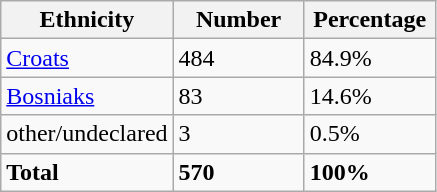<table class="wikitable">
<tr>
<th width="100px">Ethnicity</th>
<th width="80px">Number</th>
<th width="80px">Percentage</th>
</tr>
<tr>
<td><a href='#'>Croats</a></td>
<td>484</td>
<td>84.9%</td>
</tr>
<tr>
<td><a href='#'>Bosniaks</a></td>
<td>83</td>
<td>14.6%</td>
</tr>
<tr>
<td>other/undeclared</td>
<td>3</td>
<td>0.5%</td>
</tr>
<tr>
<td><strong>Total</strong></td>
<td><strong>570</strong></td>
<td><strong>100%</strong></td>
</tr>
</table>
